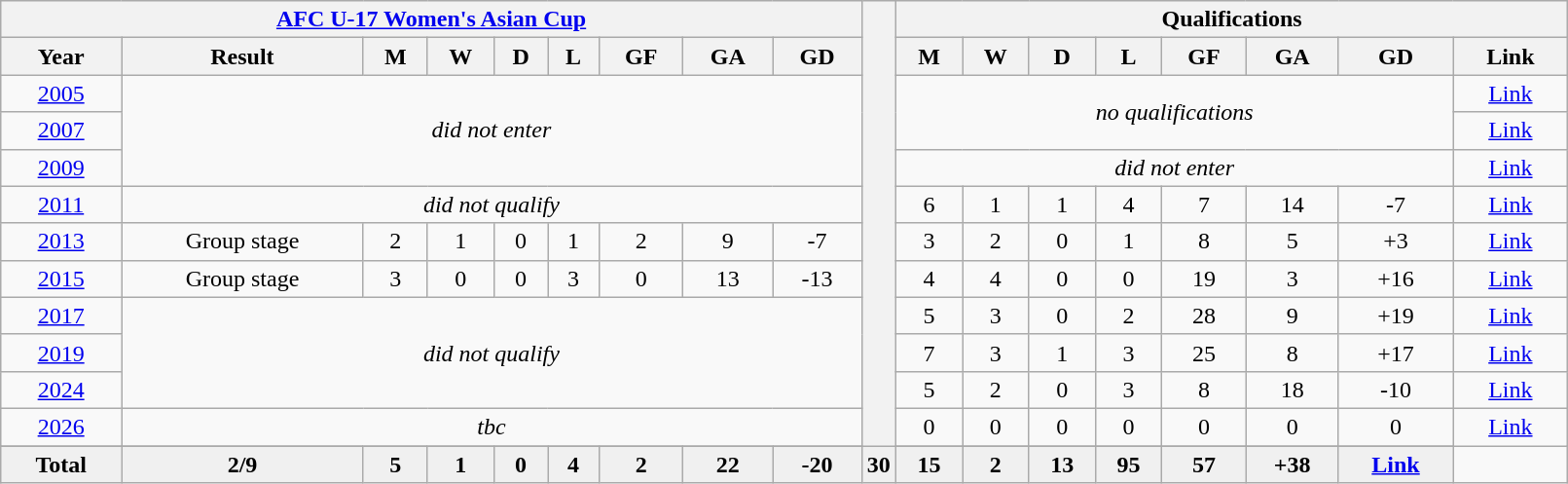<table class="wikitable" style="text-align: center; width:85%;">
<tr>
<th colspan=9><a href='#'>AFC U-17 Women's Asian Cup</a></th>
<th width=1 rowspan=13></th>
<th colspan=8>Qualifications</th>
</tr>
<tr>
<th>Year</th>
<th>Result</th>
<th>M</th>
<th>W</th>
<th>D</th>
<th>L</th>
<th>GF</th>
<th>GA</th>
<th>GD</th>
<th>M</th>
<th>W</th>
<th>D</th>
<th>L</th>
<th>GF</th>
<th>GA</th>
<th>GD</th>
<th>Link</th>
</tr>
<tr>
<td> <a href='#'>2005</a></td>
<td colspan=8 rowspan=3><em>did not enter</em></td>
<td colspan=7  rowspan=2><em>no qualifications</em></td>
<td><a href='#'>Link</a></td>
</tr>
<tr>
<td> <a href='#'>2007</a></td>
<td><a href='#'>Link</a></td>
</tr>
<tr>
<td> <a href='#'>2009</a></td>
<td colspan=7><em>did not enter</em></td>
<td><a href='#'>Link</a></td>
</tr>
<tr>
<td> <a href='#'>2011</a></td>
<td colspan=8><em>did not qualify</em></td>
<td>6</td>
<td>1</td>
<td>1</td>
<td>4</td>
<td>7</td>
<td>14</td>
<td>-7</td>
<td><a href='#'>Link</a></td>
</tr>
<tr>
<td> <a href='#'>2013</a></td>
<td>Group stage</td>
<td>2</td>
<td>1</td>
<td>0</td>
<td>1</td>
<td>2</td>
<td>9</td>
<td>-7</td>
<td>3</td>
<td>2</td>
<td>0</td>
<td>1</td>
<td>8</td>
<td>5</td>
<td>+3</td>
<td><a href='#'>Link</a></td>
</tr>
<tr>
<td> <a href='#'>2015</a></td>
<td>Group stage</td>
<td>3</td>
<td>0</td>
<td>0</td>
<td>3</td>
<td>0</td>
<td>13</td>
<td>-13</td>
<td>4</td>
<td>4</td>
<td>0</td>
<td>0</td>
<td>19</td>
<td>3</td>
<td>+16</td>
<td><a href='#'>Link</a></td>
</tr>
<tr>
<td> <a href='#'>2017</a></td>
<td colspan=8 rowspan=3><em>did not qualify</em></td>
<td>5</td>
<td>3</td>
<td>0</td>
<td>2</td>
<td>28</td>
<td>9</td>
<td>+19</td>
<td><a href='#'>Link</a></td>
</tr>
<tr>
<td> <a href='#'>2019</a></td>
<td>7</td>
<td>3</td>
<td>1</td>
<td>3</td>
<td>25</td>
<td>8</td>
<td>+17</td>
<td><a href='#'>Link</a></td>
</tr>
<tr>
<td> <a href='#'>2024</a></td>
<td>5</td>
<td>2</td>
<td>0</td>
<td>3</td>
<td>8</td>
<td>18</td>
<td>-10</td>
<td><a href='#'>Link</a></td>
</tr>
<tr>
<td> <a href='#'>2026</a></td>
<td colspan=8><em>tbc</em></td>
<td>0</td>
<td>0</td>
<td>0</td>
<td>0</td>
<td>0</td>
<td>0</td>
<td>0</td>
<td><a href='#'>Link</a></td>
</tr>
<tr>
</tr>
<tr style="background:#f0f0f0;font-weight:bold;">
<td>Total</td>
<td>2/9</td>
<td>5</td>
<td>1</td>
<td>0</td>
<td>4</td>
<td>2</td>
<td>22</td>
<td>-20</td>
<td>30</td>
<td>15</td>
<td>2</td>
<td>13</td>
<td>95</td>
<td>57</td>
<td>+38</td>
<td><a href='#'>Link</a></td>
</tr>
</table>
